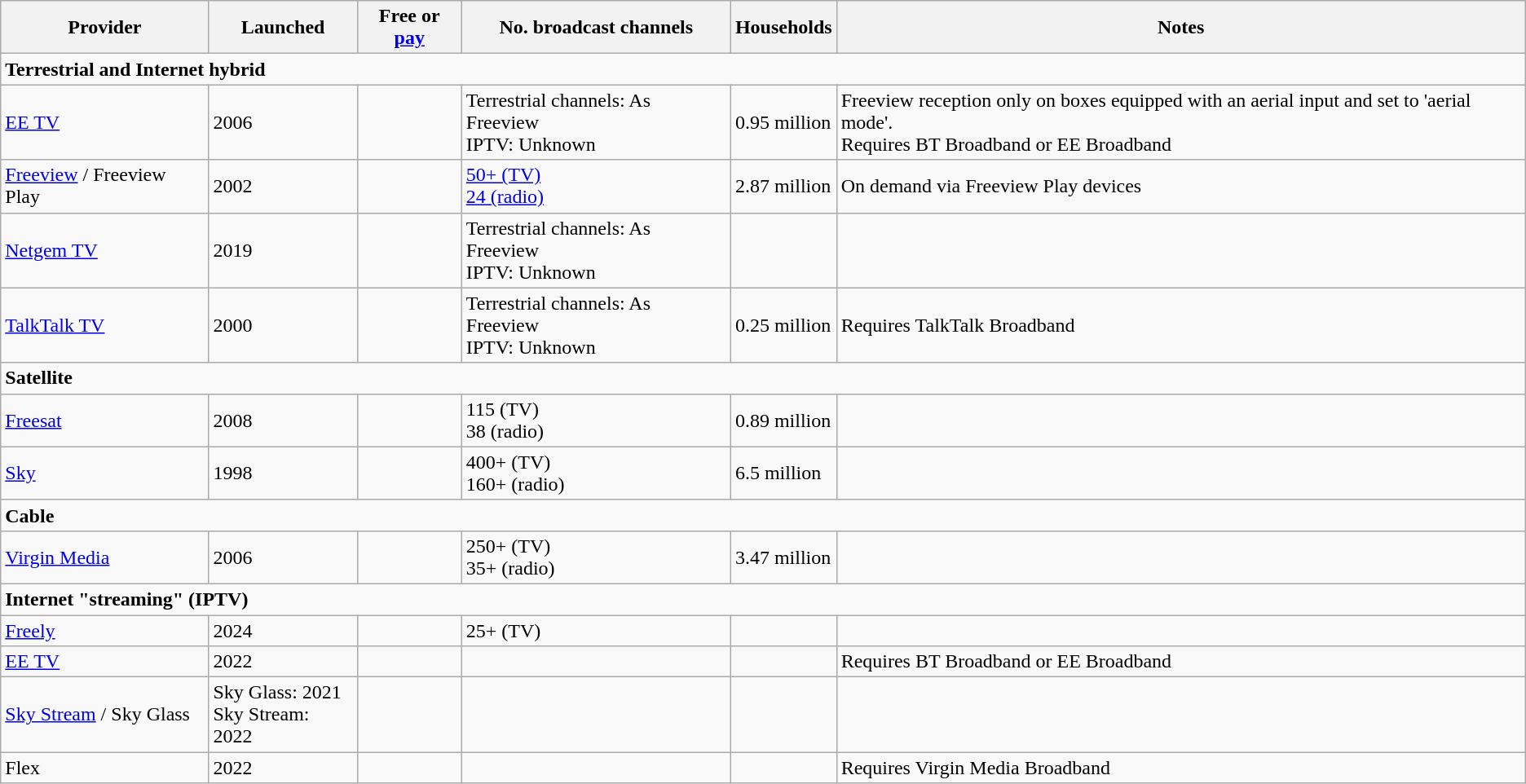<table class="wikitable sortable">
<tr>
<th>Provider</th>
<th>Launched</th>
<th>Free or <a href='#'>pay</a></th>
<th>No. broadcast channels</th>
<th>Households</th>
<th>Notes</th>
</tr>
<tr>
<td colspan=8><strong>Terrestrial and Internet hybrid</strong></td>
</tr>
<tr>
<td><a href='#'>EE TV</a></td>
<td>2006</td>
<td></td>
<td>Terrestrial channels: As Freeview<br>IPTV: Unknown</td>
<td>0.95 million</td>
<td>Freeview reception only on boxes equipped with an aerial input and set to 'aerial mode'.<br>Requires BT Broadband or EE Broadband</td>
</tr>
<tr>
<td><a href='#'>Freeview</a> / Freeview Play</td>
<td>2002</td>
<td></td>
<td><a href='#'>50+ (TV)<br>24 (radio)</a></td>
<td>2.87 million</td>
<td>On demand via Freeview Play devices</td>
</tr>
<tr>
<td><a href='#'>Netgem TV</a></td>
<td>2019</td>
<td></td>
<td>Terrestrial channels: As Freeview<br>IPTV: Unknown</td>
<td></td>
<td></td>
</tr>
<tr>
<td><a href='#'>TalkTalk TV</a></td>
<td>2000</td>
<td></td>
<td>Terrestrial channels: As Freeview<br>IPTV: Unknown</td>
<td>0.25 million</td>
<td>Requires TalkTalk Broadband</td>
</tr>
<tr>
<td colspan=8><strong>Satellite</strong></td>
</tr>
<tr>
<td><a href='#'>Freesat</a></td>
<td>2008</td>
<td></td>
<td>115 (TV)<br>38 (radio)</td>
<td>0.89 million</td>
<td></td>
</tr>
<tr>
<td><a href='#'>Sky</a></td>
<td>1998</td>
<td></td>
<td>400+ (TV)<br>160+ (radio)</td>
<td>6.5 million</td>
<td></td>
</tr>
<tr>
<td colspan=8><strong>Cable</strong></td>
</tr>
<tr>
<td><a href='#'>Virgin Media</a></td>
<td>2006</td>
<td></td>
<td>250+ (TV)<br>35+ (radio)</td>
<td>3.47 million</td>
<td></td>
</tr>
<tr>
<td colspan=8><strong>Internet "streaming" (IPTV)</strong></td>
</tr>
<tr>
<td><a href='#'>Freely</a></td>
<td>2024</td>
<td></td>
<td>25+ (TV)</td>
<td></td>
<td></td>
</tr>
<tr>
<td><a href='#'>EE TV</a></td>
<td>2022</td>
<td></td>
<td></td>
<td></td>
<td>Requires BT Broadband or EE Broadband</td>
</tr>
<tr>
<td><a href='#'>Sky Stream</a> / Sky Glass</td>
<td>Sky Glass: 2021<br>Sky Stream: 2022</td>
<td></td>
<td></td>
<td></td>
<td></td>
</tr>
<tr>
<td>Flex</td>
<td>2022</td>
<td></td>
<td></td>
<td></td>
<td>Requires Virgin Media Broadband</td>
</tr>
</table>
